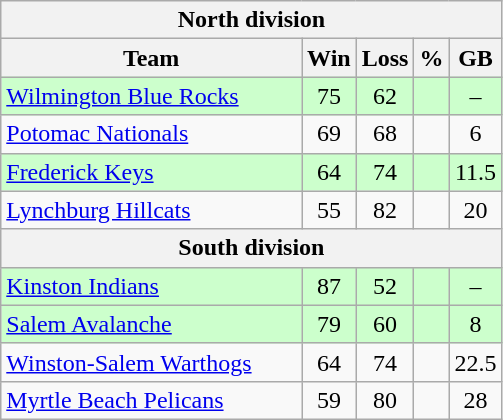<table class="wikitable">
<tr>
<th colspan="5">North division</th>
</tr>
<tr>
<th width="60%">Team</th>
<th>Win</th>
<th>Loss</th>
<th>%</th>
<th>GB</th>
</tr>
<tr align=center bgcolor=ccffcc>
<td align=left><a href='#'>Wilmington Blue Rocks</a></td>
<td>75</td>
<td>62</td>
<td></td>
<td>–</td>
</tr>
<tr align=center>
<td align=left><a href='#'>Potomac Nationals</a></td>
<td>69</td>
<td>68</td>
<td></td>
<td>6</td>
</tr>
<tr align=center bgcolor=ccffcc>
<td align=left><a href='#'>Frederick Keys</a></td>
<td>64</td>
<td>74</td>
<td></td>
<td>11.5</td>
</tr>
<tr align=center>
<td align=left><a href='#'>Lynchburg Hillcats</a></td>
<td>55</td>
<td>82</td>
<td></td>
<td>20</td>
</tr>
<tr>
<th colspan="5">South division</th>
</tr>
<tr align=center bgcolor=ccffcc>
<td align=left><a href='#'>Kinston Indians</a></td>
<td>87</td>
<td>52</td>
<td></td>
<td>–</td>
</tr>
<tr align=center bgcolor=ccffcc>
<td align=left><a href='#'>Salem Avalanche</a></td>
<td>79</td>
<td>60</td>
<td></td>
<td>8</td>
</tr>
<tr align=center>
<td align=left><a href='#'>Winston-Salem Warthogs</a></td>
<td>64</td>
<td>74</td>
<td></td>
<td>22.5</td>
</tr>
<tr align=center>
<td align=left><a href='#'>Myrtle Beach Pelicans</a></td>
<td>59</td>
<td>80</td>
<td></td>
<td>28</td>
</tr>
</table>
